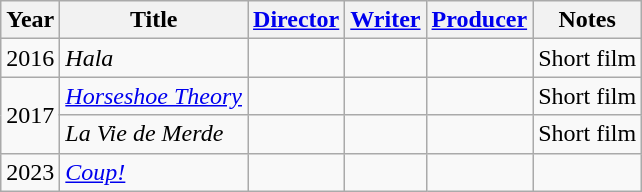<table class="wikitable sortable">
<tr>
<th>Year</th>
<th>Title</th>
<th><a href='#'>Director</a></th>
<th><a href='#'>Writer</a></th>
<th><a href='#'>Producer</a></th>
<th>Notes</th>
</tr>
<tr>
<td>2016</td>
<td><em>Hala</em></td>
<td></td>
<td></td>
<td></td>
<td>Short film</td>
</tr>
<tr>
<td rowspan="2">2017</td>
<td><em><a href='#'>Horseshoe Theory</a></em></td>
<td></td>
<td></td>
<td></td>
<td>Short film</td>
</tr>
<tr>
<td><em>La Vie de Merde</em></td>
<td></td>
<td></td>
<td></td>
<td>Short film</td>
</tr>
<tr>
<td>2023</td>
<td><em><a href='#'>Coup!</a></em></td>
<td></td>
<td></td>
<td></td>
<td></td>
</tr>
</table>
